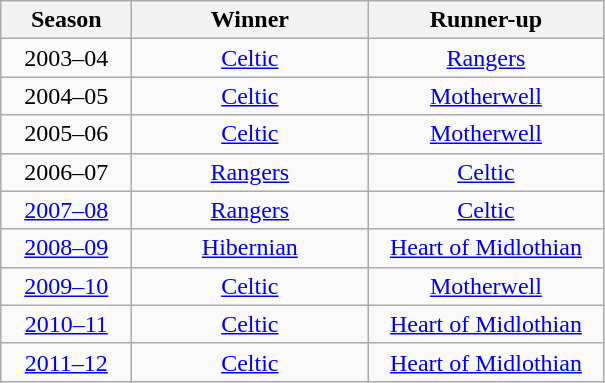<table class="wikitable">
<tr>
<th width=80>Season</th>
<th width=150>Winner</th>
<th width=150>Runner-up</th>
</tr>
<tr>
<td align=center>2003–04</td>
<td align=center><a href='#'>Celtic</a></td>
<td align=center><a href='#'>Rangers</a></td>
</tr>
<tr>
<td align=center>2004–05</td>
<td align=center><a href='#'>Celtic</a></td>
<td align=center><a href='#'>Motherwell</a></td>
</tr>
<tr>
<td align=center>2005–06</td>
<td align=center><a href='#'>Celtic</a></td>
<td align=center><a href='#'>Motherwell</a></td>
</tr>
<tr>
<td align=center>2006–07</td>
<td align=center><a href='#'>Rangers</a></td>
<td align=center><a href='#'>Celtic</a></td>
</tr>
<tr>
<td align=center><a href='#'>2007–08</a></td>
<td align=center><a href='#'>Rangers</a></td>
<td align=center><a href='#'>Celtic</a></td>
</tr>
<tr>
<td align=center><a href='#'>2008–09</a></td>
<td align=center><a href='#'>Hibernian</a></td>
<td align=center><a href='#'>Heart of Midlothian</a></td>
</tr>
<tr>
<td align=center><a href='#'>2009–10</a></td>
<td align=center><a href='#'>Celtic</a></td>
<td align=center><a href='#'>Motherwell</a></td>
</tr>
<tr>
<td align=center><a href='#'>2010–11</a></td>
<td align=center><a href='#'>Celtic</a></td>
<td align=center><a href='#'>Heart of Midlothian</a></td>
</tr>
<tr>
<td align=center><a href='#'>2011–12</a></td>
<td align=center><a href='#'>Celtic</a></td>
<td align=center><a href='#'>Heart of Midlothian</a></td>
</tr>
</table>
